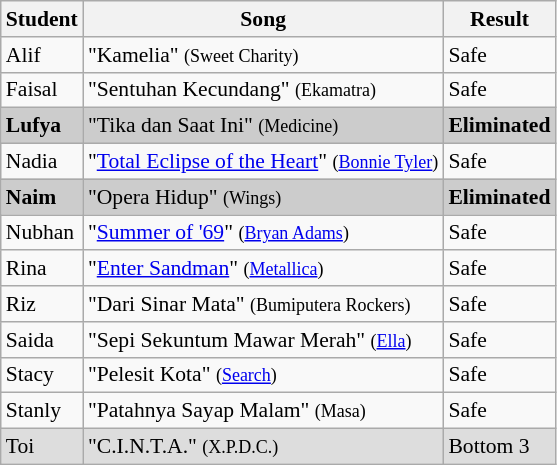<table class="wikitable" style="font-size:90%;">
<tr>
<th>Student</th>
<th>Song</th>
<th>Result</th>
</tr>
<tr>
<td>Alif</td>
<td>"Kamelia" <small>(Sweet Charity)</small></td>
<td>Safe</td>
</tr>
<tr>
<td>Faisal</td>
<td>"Sentuhan Kecundang" <small>(Ekamatra)</small></td>
<td>Safe</td>
</tr>
<tr bgcolor="#CCCCCC">
<td><strong>Lufya</strong></td>
<td>"Tika dan Saat Ini" <small>(Medicine)</small></td>
<td><strong>Eliminated</strong></td>
</tr>
<tr>
<td>Nadia</td>
<td>"<a href='#'>Total Eclipse of the Heart</a>" <small>(<a href='#'>Bonnie Tyler</a>)</small></td>
<td>Safe</td>
</tr>
<tr bgcolor="#CCCCCC">
<td><strong>Naim</strong></td>
<td>"Opera Hidup" <small>(Wings)</small></td>
<td><strong>Eliminated</strong></td>
</tr>
<tr>
<td>Nubhan</td>
<td>"<a href='#'>Summer of '69</a>" <small>(<a href='#'>Bryan Adams</a>)</small></td>
<td>Safe</td>
</tr>
<tr>
<td>Rina</td>
<td>"<a href='#'>Enter Sandman</a>" <small>(<a href='#'>Metallica</a>)</small></td>
<td>Safe</td>
</tr>
<tr>
<td>Riz</td>
<td>"Dari Sinar Mata" <small>(Bumiputera Rockers)</small></td>
<td>Safe</td>
</tr>
<tr>
<td>Saida</td>
<td>"Sepi Sekuntum Mawar Merah" <small>(<a href='#'>Ella</a>)</small></td>
<td>Safe</td>
</tr>
<tr>
<td>Stacy</td>
<td>"Pelesit Kota" <small>(<a href='#'>Search</a>)</small></td>
<td>Safe</td>
</tr>
<tr>
<td>Stanly</td>
<td>"Patahnya Sayap Malam" <small>(Masa)</small></td>
<td>Safe</td>
</tr>
<tr bgcolor="#DDDDDD">
<td>Toi</td>
<td>"C.I.N.T.A." <small>(X.P.D.C.)</small></td>
<td>Bottom 3</td>
</tr>
</table>
